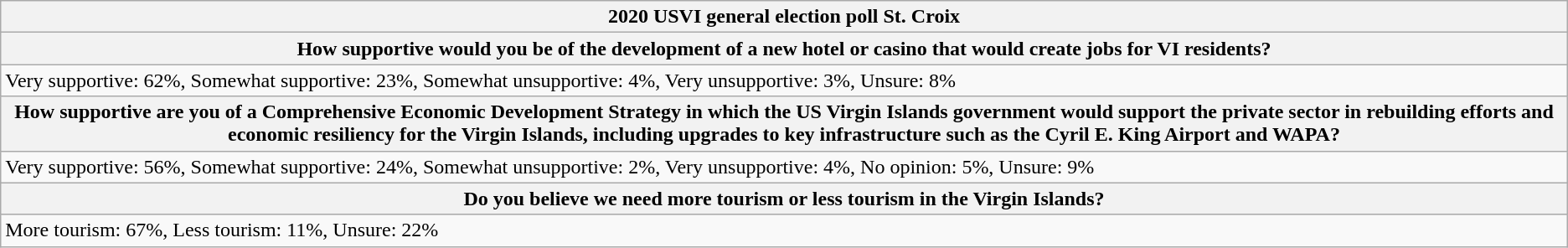<table class="wikitable sortable">
<tr>
<th colspan="6">2020 USVI general election poll St. Croix </th>
</tr>
<tr>
<th colspan="6">How supportive would you be of the development of a new hotel or casino that would create jobs for VI residents?</th>
</tr>
<tr>
<td>Very supportive: 62%, Somewhat supportive: 23%, Somewhat unsupportive: 4%, Very unsupportive: 3%, Unsure: 8%</td>
</tr>
<tr>
<th colspan="6">How supportive are you of a Comprehensive Economic Development Strategy in which the US Virgin Islands government would support the private sector in rebuilding efforts and economic resiliency for the Virgin Islands, including upgrades to key infrastructure such as the Cyril E. King Airport and WAPA?</th>
</tr>
<tr>
<td>Very supportive: 56%, Somewhat supportive: 24%, Somewhat unsupportive: 2%, Very unsupportive: 4%, No opinion: 5%, Unsure: 9%</td>
</tr>
<tr>
<th colspan="6">Do you believe we need more tourism or less tourism in the Virgin Islands?</th>
</tr>
<tr>
<td>More tourism: 67%, Less tourism: 11%, Unsure: 22%</td>
</tr>
</table>
